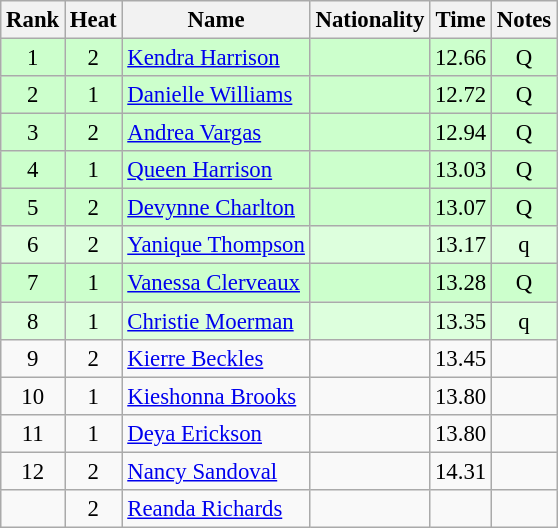<table class="wikitable sortable" style="text-align:center;font-size:95%">
<tr>
<th>Rank</th>
<th>Heat</th>
<th>Name</th>
<th>Nationality</th>
<th>Time</th>
<th>Notes</th>
</tr>
<tr bgcolor=ccffcc>
<td>1</td>
<td>2</td>
<td align=left><a href='#'>Kendra Harrison</a></td>
<td align=left></td>
<td>12.66</td>
<td>Q</td>
</tr>
<tr bgcolor=ccffcc>
<td>2</td>
<td>1</td>
<td align=left><a href='#'>Danielle Williams</a></td>
<td align=left></td>
<td>12.72</td>
<td>Q</td>
</tr>
<tr bgcolor=ccffcc>
<td>3</td>
<td>2</td>
<td align=left><a href='#'>Andrea Vargas</a></td>
<td align=left></td>
<td>12.94</td>
<td>Q</td>
</tr>
<tr bgcolor=ccffcc>
<td>4</td>
<td>1</td>
<td align=left><a href='#'>Queen Harrison</a></td>
<td align=left></td>
<td>13.03</td>
<td>Q</td>
</tr>
<tr bgcolor=ccffcc>
<td>5</td>
<td>2</td>
<td align=left><a href='#'>Devynne Charlton</a></td>
<td align=left></td>
<td>13.07</td>
<td>Q</td>
</tr>
<tr bgcolor=ddffdd>
<td>6</td>
<td>2</td>
<td align=left><a href='#'>Yanique Thompson</a></td>
<td align=left></td>
<td>13.17</td>
<td>q</td>
</tr>
<tr bgcolor=ccffcc>
<td>7</td>
<td>1</td>
<td align=left><a href='#'>Vanessa Clerveaux</a></td>
<td align=left></td>
<td>13.28</td>
<td>Q</td>
</tr>
<tr bgcolor=ddffdd>
<td>8</td>
<td>1</td>
<td align=left><a href='#'>Christie Moerman</a></td>
<td align=left></td>
<td>13.35</td>
<td>q</td>
</tr>
<tr>
<td>9</td>
<td>2</td>
<td align=left><a href='#'>Kierre Beckles</a></td>
<td align=left></td>
<td>13.45</td>
<td></td>
</tr>
<tr>
<td>10</td>
<td>1</td>
<td align=left><a href='#'>Kieshonna Brooks</a></td>
<td align=left></td>
<td>13.80</td>
<td></td>
</tr>
<tr>
<td>11</td>
<td>1</td>
<td align=left><a href='#'>Deya Erickson</a></td>
<td align=left></td>
<td>13.80</td>
<td></td>
</tr>
<tr>
<td>12</td>
<td>2</td>
<td align=left><a href='#'>Nancy Sandoval</a></td>
<td align=left></td>
<td>14.31</td>
<td></td>
</tr>
<tr>
<td></td>
<td>2</td>
<td align=left><a href='#'>Reanda Richards</a></td>
<td align=left></td>
<td></td>
<td></td>
</tr>
</table>
